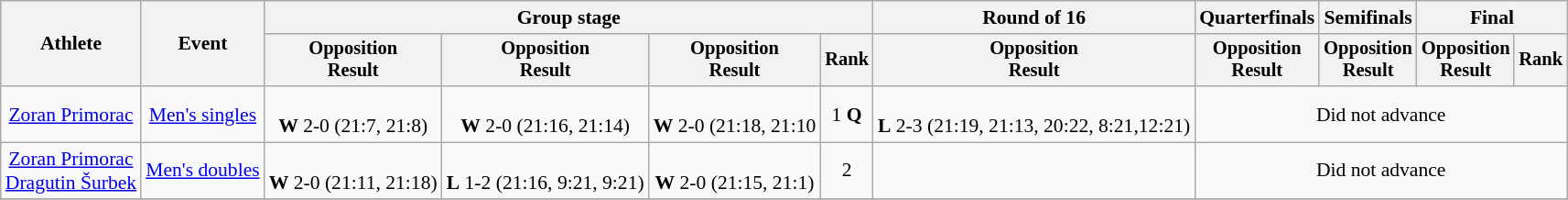<table class="wikitable" border="1" style="font-size:90%">
<tr>
<th rowspan="2">Athlete</th>
<th rowspan="2">Event</th>
<th colspan="4">Group stage</th>
<th>Round of 16</th>
<th>Quarterfinals</th>
<th>Semifinals</th>
<th colspan=2>Final</th>
</tr>
<tr style="font-size:95%">
<th>Opposition<br>Result</th>
<th>Opposition<br>Result</th>
<th>Opposition<br>Result</th>
<th>Rank</th>
<th>Opposition<br>Result</th>
<th>Opposition<br>Result</th>
<th>Opposition<br>Result</th>
<th>Opposition<br>Result</th>
<th>Rank</th>
</tr>
<tr align=center>
<td><a href='#'>Zoran Primorac</a></td>
<td><a href='#'>Men's singles</a></td>
<td align=center><br><strong>W</strong> 2-0 (21:7, 21:8)</td>
<td align=center><br><strong>W</strong> 2-0 (21:16, 21:14)</td>
<td align=center><br><strong>W</strong> 2-0 (21:18, 21:10</td>
<td>1 <strong>Q</strong></td>
<td align=center><br><strong>L</strong> 2-3 (21:19, 21:13, 20:22, 8:21,12:21)</td>
<td colspan=4 align=center>Did not advance</td>
</tr>
<tr align=center>
<td><a href='#'>Zoran Primorac</a><br><a href='#'>Dragutin Šurbek</a></td>
<td><a href='#'>Men's doubles</a></td>
<td align=center><br><strong>W</strong> 2-0 (21:11, 21:18)</td>
<td align=center><br><strong>L</strong> 1-2 (21:16, 9:21, 9:21)</td>
<td align=center><br><strong>W</strong> 2-0 (21:15, 21:1)</td>
<td>2</td>
<td></td>
<td colspan=4 align=center>Did not advance</td>
</tr>
<tr>
</tr>
</table>
